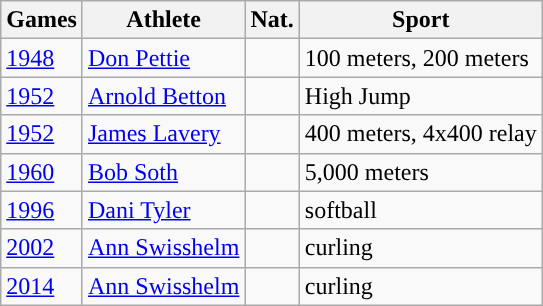<table class="wikitable"; style= "text-align: ">
<tr>
<th width=px>Games</th>
<th width=px>Athlete</th>
<th width=px>Nat.</th>
<th width=px>Sport</th>
</tr>
<tr>
<td><a href='#'>1948</a></td>
<td><a href='#'>Don Pettie</a></td>
<td></td>
<td>100 meters, 200 meters</td>
</tr>
<tr>
<td><a href='#'>1952</a></td>
<td><a href='#'>Arnold Betton</a></td>
<td></td>
<td>High Jump</td>
</tr>
<tr>
<td><a href='#'>1952</a></td>
<td><a href='#'>James Lavery</a></td>
<td></td>
<td>400 meters, 4x400 relay</td>
</tr>
<tr>
<td><a href='#'>1960</a></td>
<td><a href='#'>Bob Soth</a></td>
<td></td>
<td>5,000 meters</td>
</tr>
<tr>
<td><a href='#'>1996</a></td>
<td><a href='#'>Dani Tyler</a></td>
<td></td>
<td>softball</td>
</tr>
<tr>
<td><a href='#'>2002</a></td>
<td><a href='#'>Ann Swisshelm</a></td>
<td></td>
<td>curling</td>
</tr>
<tr>
<td><a href='#'>2014</a></td>
<td><a href='#'>Ann Swisshelm</a></td>
<td></td>
<td>curling</td>
</tr>
</table>
